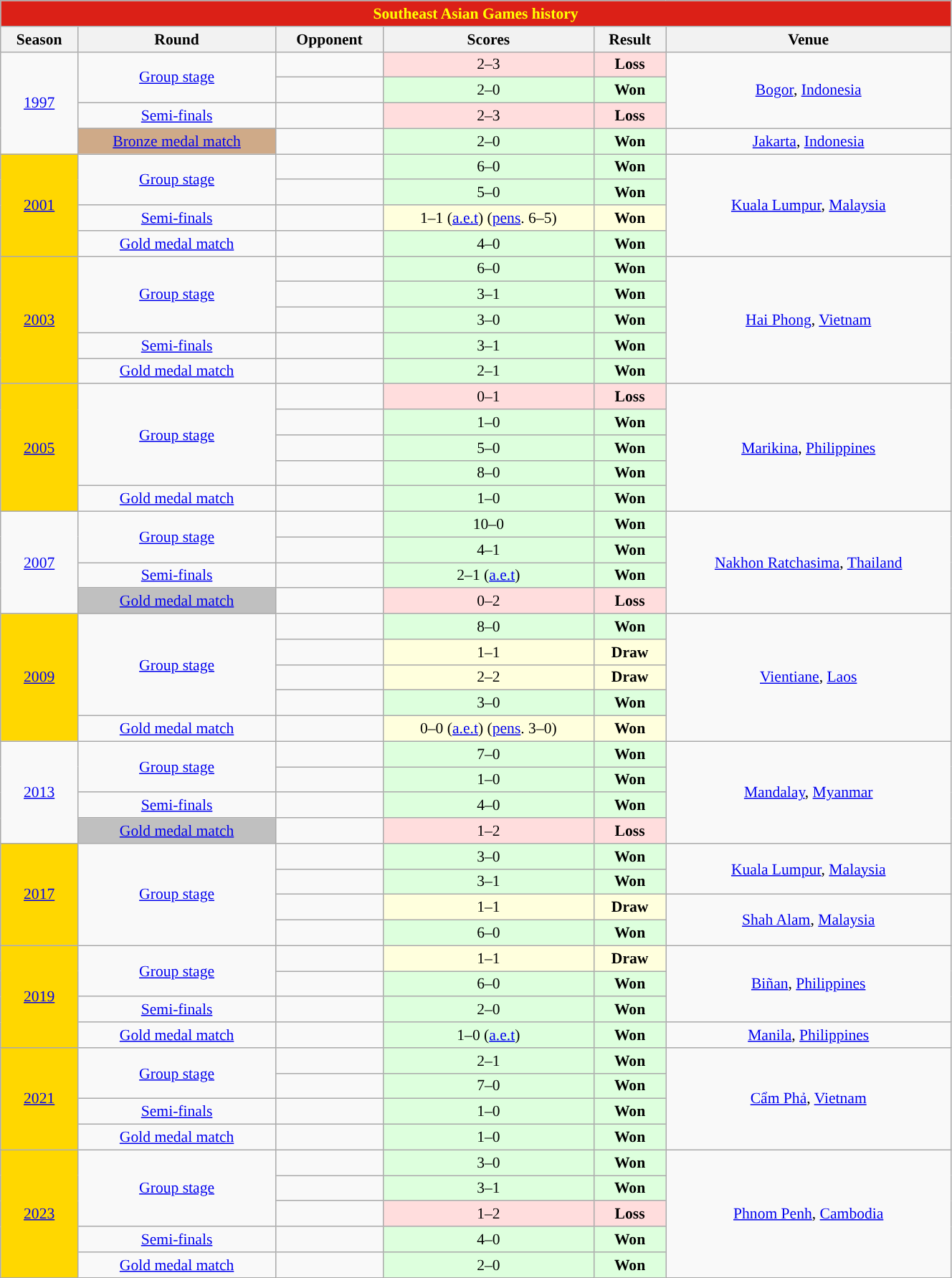<table class="wikitable collapsible collapsed" style="text-align:center; font-size:90%; width:70%;">
<tr>
<th colspan="6" style="background: #DB2017; color: #FFFF00;">Southeast Asian Games history</th>
</tr>
<tr>
<th>Season</th>
<th>Round</th>
<th>Opponent</th>
<th>Scores</th>
<th>Result</th>
<th>Venue</th>
</tr>
<tr>
<td rowspan=4><a href='#'>1997</a></td>
<td rowspan=2><a href='#'>Group stage</a></td>
<td style="text-align:left"></td>
<td style="background:#fdd;">2–3</td>
<td style="background:#fdd;"><strong>Loss</strong></td>
<td rowspan=3> <a href='#'>Bogor</a>, <a href='#'>Indonesia</a></td>
</tr>
<tr>
<td style="text-align:left"></td>
<td style="background:#dfd;">2–0</td>
<td style="background:#dfd;"><strong>Won</strong></td>
</tr>
<tr>
<td rowspan=1><a href='#'>Semi-finals</a></td>
<td style="text-align:left"></td>
<td style="background:#fdd;">2–3</td>
<td style="background:#fdd;"><strong>Loss</strong></td>
</tr>
<tr>
<td rowspan=1 style="background:#CFAA88;"><a href='#'>Bronze medal match</a></td>
<td style="text-align:left"></td>
<td style="background:#dfd;">2–0</td>
<td style="background:#dfd;"><strong>Won</strong></td>
<td> <a href='#'>Jakarta</a>, <a href='#'>Indonesia</a></td>
</tr>
<tr>
<td rowspan=4 style="background:gold;"><a href='#'>2001</a></td>
<td rowspan=2><a href='#'>Group stage</a></td>
<td style="text-align:left"></td>
<td style="background:#dfd;">6–0</td>
<td style="background:#dfd;"><strong>Won</strong></td>
<td rowspan=4> <a href='#'>Kuala Lumpur</a>, <a href='#'>Malaysia</a></td>
</tr>
<tr>
<td style="text-align:left"></td>
<td style="background:#dfd;">5–0</td>
<td style="background:#dfd;"><strong>Won</strong></td>
</tr>
<tr>
<td rowspan=1><a href='#'>Semi-finals</a></td>
<td style="text-align:left"></td>
<td style="background:#ffd;">1–1 (<a href='#'>a.e.t</a>) (<a href='#'>pens</a>. 6–5)</td>
<td style="background:#ffd;"><strong>Won</strong></td>
</tr>
<tr>
<td rowspan=1><a href='#'>Gold medal match</a></td>
<td style="text-align:left"></td>
<td style="background:#dfd;">4–0</td>
<td style="background:#dfd;"><strong>Won</strong></td>
</tr>
<tr>
<td rowspan=5 style="background:gold;"><a href='#'>2003</a></td>
<td rowspan=3><a href='#'>Group stage</a></td>
<td style="text-align:left"></td>
<td style="background:#dfd;">6–0</td>
<td style="background:#dfd;"><strong>Won</strong></td>
<td rowspan=5> <a href='#'>Hai Phong</a>, <a href='#'>Vietnam</a></td>
</tr>
<tr>
<td style="text-align:left"></td>
<td style="background:#dfd;">3–1</td>
<td style="background:#dfd;"><strong>Won</strong></td>
</tr>
<tr>
<td style="text-align:left"></td>
<td style="background:#dfd;">3–0</td>
<td style="background:#dfd;"><strong>Won</strong></td>
</tr>
<tr>
<td rowspan=1><a href='#'>Semi-finals</a></td>
<td style="text-align:left"></td>
<td style="background:#dfd;">3–1</td>
<td style="background:#dfd;"><strong>Won</strong></td>
</tr>
<tr>
<td rowspan=1><a href='#'>Gold medal match</a></td>
<td style="text-align:left"></td>
<td style="background:#dfd;">2–1</td>
<td style="background:#dfd;"><strong>Won</strong></td>
</tr>
<tr>
<td rowspan=5 style="background:gold;"><a href='#'>2005</a></td>
<td rowspan=4><a href='#'>Group stage</a></td>
<td style="text-align:left"></td>
<td style="background:#fdd;">0–1</td>
<td style="background:#fdd;"><strong>Loss</strong></td>
<td rowspan=5> <a href='#'>Marikina</a>, <a href='#'>Philippines</a></td>
</tr>
<tr>
<td style="text-align:left"></td>
<td style="background:#dfd;">1–0</td>
<td style="background:#dfd;"><strong>Won</strong></td>
</tr>
<tr>
<td style="text-align:left"></td>
<td style="background:#dfd;">5–0</td>
<td style="background:#dfd;"><strong>Won</strong></td>
</tr>
<tr>
<td style="text-align:left"></td>
<td style="background:#dfd;">8–0</td>
<td style="background:#dfd;"><strong>Won</strong></td>
</tr>
<tr>
<td rowspan=1><a href='#'>Gold medal match</a></td>
<td style="text-align:left"></td>
<td style="background:#dfd;">1–0</td>
<td style="background:#dfd;"><strong>Won</strong></td>
</tr>
<tr>
<td rowspan=4><a href='#'>2007</a></td>
<td rowspan=2><a href='#'>Group stage</a></td>
<td style="text-align:left"></td>
<td style="background:#dfd;">10–0</td>
<td style="background:#dfd;"><strong>Won</strong></td>
<td rowspan=4> <a href='#'>Nakhon Ratchasima</a>, <a href='#'>Thailand</a></td>
</tr>
<tr>
<td style="text-align:left"></td>
<td style="background:#dfd;">4–1</td>
<td style="background:#dfd;"><strong>Won</strong></td>
</tr>
<tr>
<td rowspan=1><a href='#'>Semi-finals</a></td>
<td style="text-align:left"></td>
<td style="background:#dfd;">2–1 (<a href='#'>a.e.t</a>)</td>
<td style="background:#dfd;"><strong>Won</strong></td>
</tr>
<tr>
<td rowspan=1 style="background:silver;"><a href='#'>Gold medal match</a></td>
<td style="text-align:left"></td>
<td style="background:#fdd;">0–2</td>
<td style="background:#fdd;"><strong>Loss</strong></td>
</tr>
<tr>
<td rowspan=5 style="background:gold;"><a href='#'>2009</a></td>
<td rowspan=4><a href='#'>Group stage</a></td>
<td style="text-align:left"></td>
<td style="background:#dfd;">8–0</td>
<td style="background:#dfd;"><strong>Won</strong></td>
<td rowspan=5> <a href='#'>Vientiane</a>, <a href='#'>Laos</a></td>
</tr>
<tr>
<td style="text-align:left"></td>
<td style="background:#ffd;">1–1</td>
<td style="background:#ffd;"><strong>Draw</strong></td>
</tr>
<tr>
<td style="text-align:left"></td>
<td style="background:#ffd;">2–2</td>
<td style="background:#ffd;"><strong>Draw</strong></td>
</tr>
<tr>
<td style="text-align:left"></td>
<td style="background:#dfd;">3–0</td>
<td style="background:#dfd;"><strong>Won</strong></td>
</tr>
<tr>
<td rowspan=1><a href='#'>Gold medal match</a></td>
<td style="text-align:left"></td>
<td style="background:#ffd;">0–0 (<a href='#'>a.e.t</a>) (<a href='#'>pens</a>. 3–0)</td>
<td style="background:#ffd;"><strong>Won</strong></td>
</tr>
<tr>
<td rowspan=4><a href='#'>2013</a></td>
<td rowspan=2><a href='#'>Group stage</a></td>
<td style="text-align:left"></td>
<td style="background:#dfd;">7–0</td>
<td style="background:#dfd;"><strong>Won</strong></td>
<td rowspan=4> <a href='#'>Mandalay</a>, <a href='#'>Myanmar</a></td>
</tr>
<tr>
<td style="text-align:left"></td>
<td style="background:#dfd;">1–0</td>
<td style="background:#dfd;"><strong>Won</strong></td>
</tr>
<tr>
<td rowspan=1><a href='#'>Semi-finals</a></td>
<td style="text-align:left"></td>
<td style="background:#dfd;">4–0</td>
<td style="background:#dfd;"><strong>Won</strong></td>
</tr>
<tr>
<td rowspan=1 style="background:silver;"><a href='#'>Gold medal match</a></td>
<td style="text-align:left"></td>
<td style="background:#fdd;">1–2</td>
<td style="background:#fdd;"><strong>Loss</strong></td>
</tr>
<tr>
<td rowspan=4 style="background:gold;"><a href='#'>2017</a></td>
<td rowspan=4><a href='#'>Group stage</a></td>
<td style="text-align:left"></td>
<td style="background:#dfd;">3–0</td>
<td style="background:#dfd;"><strong>Won</strong></td>
<td rowspan=2> <a href='#'>Kuala Lumpur</a>, <a href='#'>Malaysia</a></td>
</tr>
<tr>
<td style="text-align:left"></td>
<td style="background:#dfd;">3–1</td>
<td style="background:#dfd;"><strong>Won</strong></td>
</tr>
<tr>
<td style="text-align:left"></td>
<td style="background:#ffd;">1–1</td>
<td style="background:#ffd;"><strong>Draw</strong></td>
<td rowspan=2> <a href='#'>Shah Alam</a>, <a href='#'>Malaysia</a></td>
</tr>
<tr>
<td style="text-align:left"></td>
<td style="background:#dfd;">6–0</td>
<td style="background:#dfd;"><strong>Won</strong></td>
</tr>
<tr>
<td rowspan=4 style="background:gold;"><a href='#'>2019</a></td>
<td rowspan=2><a href='#'>Group stage</a></td>
<td style="text-align:left"></td>
<td style="background:#ffd;">1–1</td>
<td style="background:#ffd;"><strong>Draw</strong></td>
<td rowspan=3> <a href='#'>Biñan</a>, <a href='#'>Philippines</a></td>
</tr>
<tr>
<td style="text-align:left"></td>
<td style="background:#dfd;">6–0</td>
<td style="background:#dfd;"><strong>Won</strong></td>
</tr>
<tr>
<td rowspan=1><a href='#'>Semi-finals</a></td>
<td style="text-align:left"></td>
<td style="background:#dfd;">2–0</td>
<td style="background:#dfd;"><strong>Won</strong></td>
</tr>
<tr>
<td rowspan=1><a href='#'>Gold medal match</a></td>
<td style="text-align:left"></td>
<td style="background:#dfd;">1–0 (<a href='#'>a.e.t</a>)</td>
<td style="background:#dfd;"><strong>Won</strong></td>
<td> <a href='#'>Manila</a>, <a href='#'>Philippines</a></td>
</tr>
<tr>
<td rowspan=4 style="background:gold;"><a href='#'>2021</a></td>
<td rowspan=2><a href='#'>Group stage</a></td>
<td style="text-align:left"></td>
<td style="background:#dfd;">2–1</td>
<td style="background:#dfd;"><strong>Won</strong></td>
<td rowspan=4> <a href='#'>Cẩm Phả</a>, <a href='#'>Vietnam</a></td>
</tr>
<tr>
<td style="text-align:left"></td>
<td style="background:#dfd;">7–0</td>
<td style="background:#dfd;"><strong>Won</strong></td>
</tr>
<tr>
<td rowspan=1><a href='#'>Semi-finals</a></td>
<td style="text-align:left"></td>
<td style="background:#dfd;">1–0</td>
<td style="background:#dfd;"><strong>Won</strong></td>
</tr>
<tr>
<td rowspan=1><a href='#'>Gold medal match</a></td>
<td style="text-align:left"></td>
<td style="background:#dfd;">1–0</td>
<td style="background:#dfd;"><strong>Won</strong></td>
</tr>
<tr>
<td rowspan=5 style="background:gold;"><a href='#'>2023</a></td>
<td rowspan=3><a href='#'>Group stage</a></td>
<td style="text-align:left"></td>
<td style="background:#dfd;">3–0</td>
<td style="background:#dfd;"><strong>Won</strong></td>
<td rowspan=5> <a href='#'>Phnom Penh</a>, <a href='#'>Cambodia</a></td>
</tr>
<tr>
<td style="text-align:left"></td>
<td style="background:#dfd;">3–1</td>
<td style="background:#dfd;"><strong>Won</strong></td>
</tr>
<tr>
<td style="text-align:left"></td>
<td style="background:#fdd;">1–2</td>
<td style="background:#fdd;"><strong>Loss</strong></td>
</tr>
<tr>
<td rowspan=1><a href='#'>Semi-finals</a></td>
<td style="text-align:left"></td>
<td style="background:#dfd;">4–0</td>
<td style="background:#dfd;"><strong>Won</strong></td>
</tr>
<tr>
<td rowspan=1><a href='#'>Gold medal match</a></td>
<td style="text-align:left"></td>
<td style="background:#dfd;">2–0</td>
<td style="background:#dfd;"><strong>Won</strong></td>
</tr>
</table>
